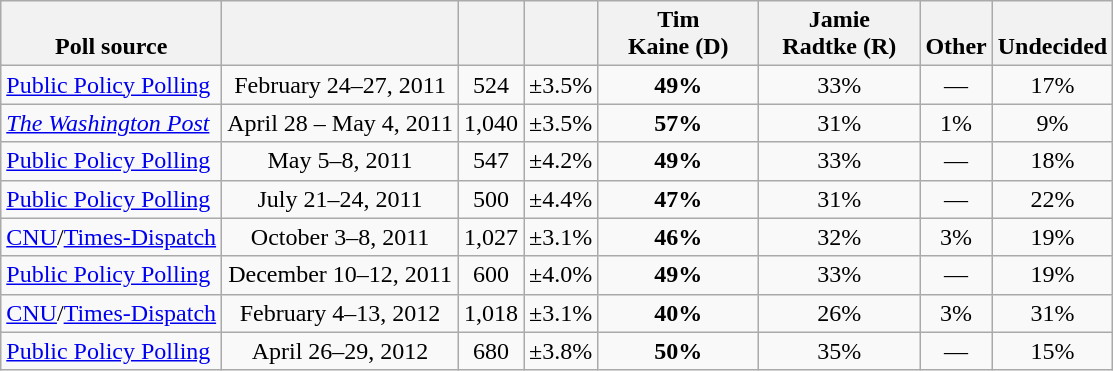<table class="wikitable" style="text-align:center">
<tr valign= bottom>
<th>Poll source</th>
<th></th>
<th></th>
<th></th>
<th style="width:100px;">Tim<br>Kaine (D)</th>
<th style="width:100px;">Jamie<br>Radtke (R)</th>
<th>Other</th>
<th>Undecided</th>
</tr>
<tr>
<td align=left><a href='#'>Public Policy Polling</a></td>
<td>February 24–27, 2011</td>
<td>524</td>
<td>±3.5%</td>
<td><strong>49%</strong></td>
<td>33%</td>
<td>—</td>
<td>17%</td>
</tr>
<tr>
<td align=left><em><a href='#'>The Washington Post</a></em></td>
<td>April 28 – May 4, 2011</td>
<td>1,040</td>
<td>±3.5%</td>
<td><strong>57%</strong></td>
<td>31%</td>
<td>1%</td>
<td>9%</td>
</tr>
<tr>
<td align=left><a href='#'>Public Policy Polling</a></td>
<td>May 5–8, 2011</td>
<td>547</td>
<td>±4.2%</td>
<td><strong>49%</strong></td>
<td>33%</td>
<td>—</td>
<td>18%</td>
</tr>
<tr>
<td align=left><a href='#'>Public Policy Polling</a></td>
<td>July 21–24, 2011</td>
<td>500</td>
<td>±4.4%</td>
<td><strong>47%</strong></td>
<td>31%</td>
<td>—</td>
<td>22%</td>
</tr>
<tr>
<td align=left><a href='#'>CNU</a>/<a href='#'>Times-Dispatch</a></td>
<td>October 3–8, 2011</td>
<td>1,027</td>
<td>±3.1%</td>
<td><strong>46%</strong></td>
<td>32%</td>
<td>3%</td>
<td>19%</td>
</tr>
<tr>
<td align=left><a href='#'>Public Policy Polling</a></td>
<td>December 10–12, 2011</td>
<td>600</td>
<td>±4.0%</td>
<td><strong>49%</strong></td>
<td>33%</td>
<td>—</td>
<td>19%</td>
</tr>
<tr>
<td align=left><a href='#'>CNU</a>/<a href='#'>Times-Dispatch</a></td>
<td>February 4–13, 2012</td>
<td>1,018</td>
<td>±3.1%</td>
<td><strong>40%</strong></td>
<td>26%</td>
<td>3%</td>
<td>31%</td>
</tr>
<tr>
<td align=left><a href='#'>Public Policy Polling</a></td>
<td>April 26–29, 2012</td>
<td>680</td>
<td>±3.8%</td>
<td><strong>50%</strong></td>
<td>35%</td>
<td>—</td>
<td>15%</td>
</tr>
</table>
